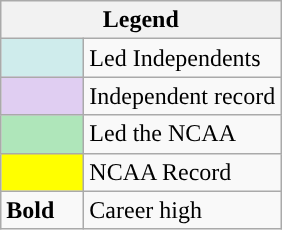<table class="wikitable">
<tr>
<th colspan="2">Legend</th>
</tr>
<tr>
<td style="background:#cfecec; width:3em;"></td>
<td>Led Independents</td>
</tr>
<tr>
<td style="background:#E0CEF2; width:3em"></td>
<td>Independent record</td>
</tr>
<tr>
<td style="background:#afe6ba; width:3em;"></td>
<td>Led the NCAA</td>
</tr>
<tr>
<td style="background:#ff0; width:3em;"></td>
<td>NCAA Record</td>
</tr>
<tr>
<td><strong>Bold</strong></td>
<td>Career high</td>
</tr>
</table>
